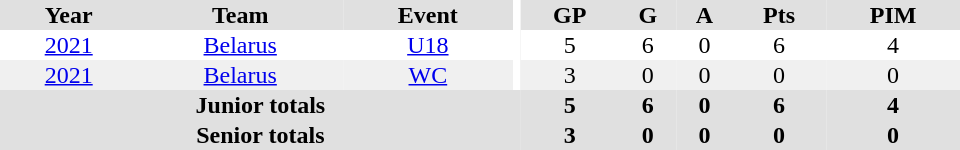<table border="0" cellpadding="1" cellspacing="0" ID="Table3" style="text-align:center; width:40em">
<tr bgcolor="#e0e0e0">
<th>Year</th>
<th>Team</th>
<th>Event</th>
<th rowspan="102" bgcolor="#ffffff"></th>
<th>GP</th>
<th>G</th>
<th>A</th>
<th>Pts</th>
<th>PIM</th>
</tr>
<tr>
<td><a href='#'>2021</a></td>
<td><a href='#'>Belarus</a></td>
<td><a href='#'>U18</a></td>
<td>5</td>
<td>6</td>
<td>0</td>
<td>6</td>
<td>4</td>
</tr>
<tr bgcolor="#f0f0f0">
<td><a href='#'>2021</a></td>
<td><a href='#'>Belarus</a></td>
<td><a href='#'>WC</a></td>
<td>3</td>
<td>0</td>
<td>0</td>
<td>0</td>
<td>0</td>
</tr>
<tr bgcolor="#e0e0e0">
<th colspan="4">Junior totals</th>
<th>5</th>
<th>6</th>
<th>0</th>
<th>6</th>
<th>4</th>
</tr>
<tr bgcolor="#e0e0e0">
<th colspan="4">Senior totals</th>
<th>3</th>
<th>0</th>
<th>0</th>
<th>0</th>
<th>0</th>
</tr>
</table>
